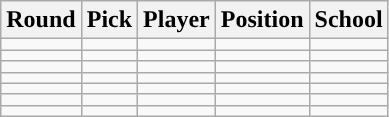<table class="wikitable" style="text-align:center">
<tr>
<th scope="col">Round</th>
<th scope="col">Pick</th>
<th scope="col">Player</th>
<th scope="col">Position</th>
<th scope="col">School</th>
</tr>
<tr>
<td></td>
<td></td>
<td></td>
<td></td>
<td></td>
</tr>
<tr>
<td></td>
<td></td>
<td></td>
<td></td>
<td></td>
</tr>
<tr>
<td></td>
<td></td>
<td></td>
<td></td>
<td></td>
</tr>
<tr>
<td></td>
<td></td>
<td></td>
<td></td>
<td></td>
</tr>
<tr>
<td></td>
<td></td>
<td></td>
<td></td>
<td></td>
</tr>
<tr>
<td></td>
<td></td>
<td></td>
<td></td>
<td></td>
</tr>
<tr>
<td></td>
<td></td>
<td></td>
<td></td>
<td></td>
</tr>
</table>
